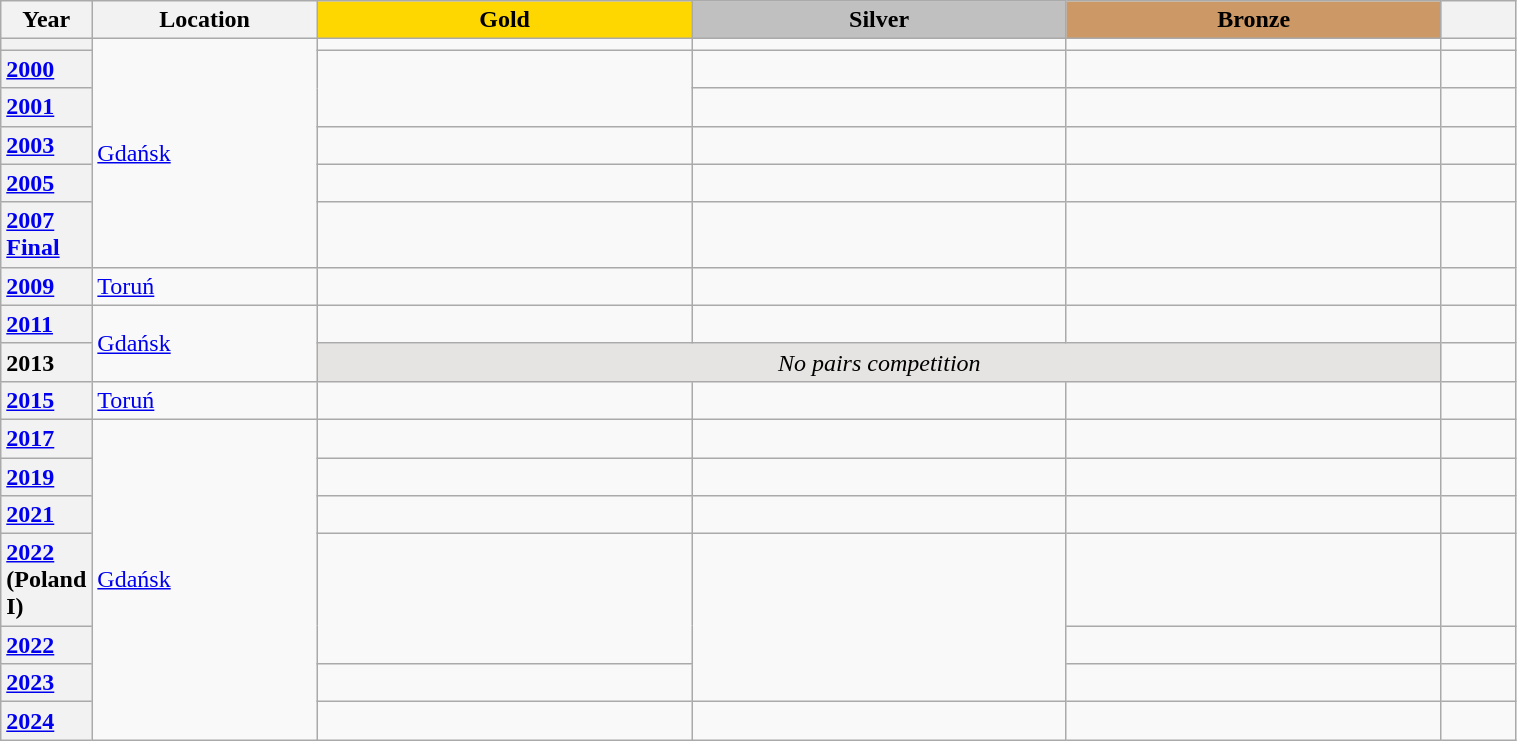<table class="wikitable unsortable" style="text-align:left; width:80%">
<tr>
<th scope="col" style="text-align:center; width:5%">Year</th>
<th scope="col" style="text-align:center; width:15%">Location</th>
<th scope="col" style="text-align:center; width:25%; background:gold">Gold</th>
<th scope="col" style="text-align:center; width:25%; background:silver">Silver</th>
<th scope="col" style="text-align:center; width:25%; background:#c96">Bronze</th>
<th scope="col" style="text-align:center; width:5%"></th>
</tr>
<tr>
<th scope="row" style="text-align:left"></th>
<td rowspan="6"><a href='#'>Gdańsk</a></td>
<td></td>
<td></td>
<td></td>
<td></td>
</tr>
<tr>
<th scope="row" style="text-align:left"><a href='#'>2000</a></th>
<td rowspan="2"></td>
<td></td>
<td></td>
<td></td>
</tr>
<tr>
<th scope="row" style="text-align:left"><a href='#'>2001</a></th>
<td></td>
<td></td>
<td></td>
</tr>
<tr>
<th scope="row" style="text-align:left"><a href='#'>2003</a></th>
<td></td>
<td></td>
<td></td>
<td></td>
</tr>
<tr>
<th scope="row" style="text-align:left"><a href='#'>2005</a></th>
<td></td>
<td></td>
<td></td>
<td></td>
</tr>
<tr>
<th scope="row" style="text-align:left"><a href='#'>2007 Final</a></th>
<td></td>
<td></td>
<td></td>
<td></td>
</tr>
<tr>
<th scope="row" style="text-align:left"><a href='#'>2009</a></th>
<td><a href='#'>Toruń</a></td>
<td></td>
<td></td>
<td></td>
<td></td>
</tr>
<tr>
<th scope="row" style="text-align:left"><a href='#'>2011</a></th>
<td rowspan="2"><a href='#'>Gdańsk</a></td>
<td></td>
<td></td>
<td></td>
<td></td>
</tr>
<tr>
<th scope="row" style="text-align:left">2013</th>
<td colspan="3" align="center" bgcolor="e5e4e2"><em>No pairs competition</em></td>
<td></td>
</tr>
<tr>
<th scope="row" style="text-align:left"><a href='#'>2015</a></th>
<td><a href='#'>Toruń</a></td>
<td></td>
<td></td>
<td></td>
<td></td>
</tr>
<tr>
<th scope="row" style="text-align:left"><a href='#'>2017</a></th>
<td rowspan="7"><a href='#'>Gdańsk</a></td>
<td></td>
<td></td>
<td></td>
<td></td>
</tr>
<tr>
<th scope="row" style="text-align:left"><a href='#'>2019</a></th>
<td></td>
<td></td>
<td></td>
<td></td>
</tr>
<tr>
<th scope="row" style="text-align:left"><a href='#'>2021</a></th>
<td></td>
<td></td>
<td></td>
<td></td>
</tr>
<tr>
<th scope="row" style="text-align:left"><a href='#'>2022</a><br>(Poland I)</th>
<td rowspan="2"></td>
<td rowspan="3"></td>
<td></td>
<td></td>
</tr>
<tr>
<th scope="row" style="text-align:left"><a href='#'>2022</a><br></th>
<td></td>
<td></td>
</tr>
<tr>
<th scope="row" style="text-align:left"><a href='#'>2023</a></th>
<td></td>
<td></td>
<td></td>
</tr>
<tr>
<th scope="row" style="text-align:left"><a href='#'>2024</a></th>
<td></td>
<td></td>
<td></td>
<td></td>
</tr>
</table>
